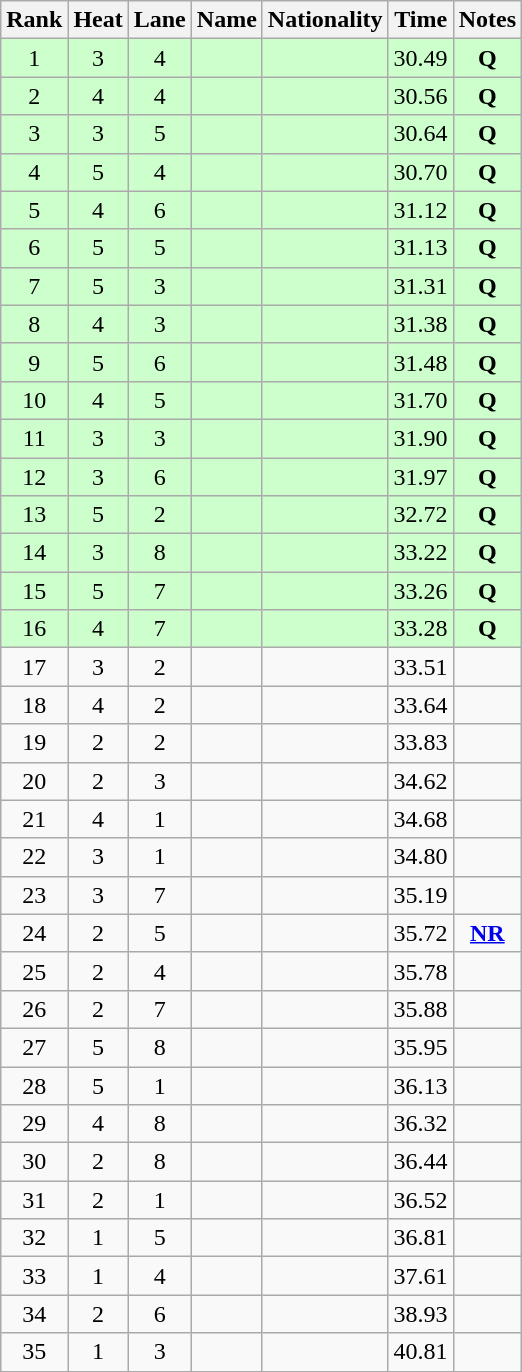<table class="wikitable sortable" style="text-align:center">
<tr>
<th>Rank</th>
<th>Heat</th>
<th>Lane</th>
<th>Name</th>
<th>Nationality</th>
<th>Time</th>
<th>Notes</th>
</tr>
<tr bgcolor=ccffcc>
<td>1</td>
<td>3</td>
<td>4</td>
<td align=left></td>
<td align=left></td>
<td>30.49</td>
<td><strong>Q</strong></td>
</tr>
<tr bgcolor=ccffcc>
<td>2</td>
<td>4</td>
<td>4</td>
<td align=left></td>
<td align=left></td>
<td>30.56</td>
<td><strong>Q</strong></td>
</tr>
<tr bgcolor=ccffcc>
<td>3</td>
<td>3</td>
<td>5</td>
<td align=left></td>
<td align=left></td>
<td>30.64</td>
<td><strong>Q</strong></td>
</tr>
<tr bgcolor=ccffcc>
<td>4</td>
<td>5</td>
<td>4</td>
<td align=left></td>
<td align=left></td>
<td>30.70</td>
<td><strong>Q</strong></td>
</tr>
<tr bgcolor=ccffcc>
<td>5</td>
<td>4</td>
<td>6</td>
<td align=left></td>
<td align=left></td>
<td>31.12</td>
<td><strong>Q</strong></td>
</tr>
<tr bgcolor=ccffcc>
<td>6</td>
<td>5</td>
<td>5</td>
<td align=left></td>
<td align=left></td>
<td>31.13</td>
<td><strong>Q</strong></td>
</tr>
<tr bgcolor=ccffcc>
<td>7</td>
<td>5</td>
<td>3</td>
<td align=left></td>
<td align=left></td>
<td>31.31</td>
<td><strong>Q</strong></td>
</tr>
<tr bgcolor=ccffcc>
<td>8</td>
<td>4</td>
<td>3</td>
<td align=left></td>
<td align=left></td>
<td>31.38</td>
<td><strong>Q</strong></td>
</tr>
<tr bgcolor=ccffcc>
<td>9</td>
<td>5</td>
<td>6</td>
<td align=left></td>
<td align=left></td>
<td>31.48</td>
<td><strong>Q</strong></td>
</tr>
<tr bgcolor=ccffcc>
<td>10</td>
<td>4</td>
<td>5</td>
<td align=left></td>
<td align=left></td>
<td>31.70</td>
<td><strong>Q</strong></td>
</tr>
<tr bgcolor=ccffcc>
<td>11</td>
<td>3</td>
<td>3</td>
<td align=left></td>
<td align=left></td>
<td>31.90</td>
<td><strong>Q</strong></td>
</tr>
<tr bgcolor=ccffcc>
<td>12</td>
<td>3</td>
<td>6</td>
<td align=left></td>
<td align=left></td>
<td>31.97</td>
<td><strong>Q</strong></td>
</tr>
<tr bgcolor=ccffcc>
<td>13</td>
<td>5</td>
<td>2</td>
<td align=left></td>
<td align=left></td>
<td>32.72</td>
<td><strong>Q</strong></td>
</tr>
<tr bgcolor=ccffcc>
<td>14</td>
<td>3</td>
<td>8</td>
<td align=left></td>
<td align=left></td>
<td>33.22</td>
<td><strong>Q</strong></td>
</tr>
<tr bgcolor=ccffcc>
<td>15</td>
<td>5</td>
<td>7</td>
<td align=left></td>
<td align=left></td>
<td>33.26</td>
<td><strong>Q</strong></td>
</tr>
<tr bgcolor=ccffcc>
<td>16</td>
<td>4</td>
<td>7</td>
<td align=left></td>
<td align=left></td>
<td>33.28</td>
<td><strong>Q</strong></td>
</tr>
<tr>
<td>17</td>
<td>3</td>
<td>2</td>
<td align=left></td>
<td align=left></td>
<td>33.51</td>
<td></td>
</tr>
<tr>
<td>18</td>
<td>4</td>
<td>2</td>
<td align=left></td>
<td align=left></td>
<td>33.64</td>
<td></td>
</tr>
<tr>
<td>19</td>
<td>2</td>
<td>2</td>
<td align=left></td>
<td align=left></td>
<td>33.83</td>
<td></td>
</tr>
<tr>
<td>20</td>
<td>2</td>
<td>3</td>
<td align=left></td>
<td align=left></td>
<td>34.62</td>
<td></td>
</tr>
<tr>
<td>21</td>
<td>4</td>
<td>1</td>
<td align=left></td>
<td align=left></td>
<td>34.68</td>
<td></td>
</tr>
<tr>
<td>22</td>
<td>3</td>
<td>1</td>
<td align=left></td>
<td align=left></td>
<td>34.80</td>
<td></td>
</tr>
<tr>
<td>23</td>
<td>3</td>
<td>7</td>
<td align=left></td>
<td align=left></td>
<td>35.19</td>
<td></td>
</tr>
<tr>
<td>24</td>
<td>2</td>
<td>5</td>
<td align=left></td>
<td align=left></td>
<td>35.72</td>
<td><strong><a href='#'>NR</a></strong></td>
</tr>
<tr>
<td>25</td>
<td>2</td>
<td>4</td>
<td align=left></td>
<td align=left></td>
<td>35.78</td>
<td></td>
</tr>
<tr>
<td>26</td>
<td>2</td>
<td>7</td>
<td align=left></td>
<td align=left></td>
<td>35.88</td>
<td></td>
</tr>
<tr>
<td>27</td>
<td>5</td>
<td>8</td>
<td align=left></td>
<td align=left></td>
<td>35.95</td>
<td></td>
</tr>
<tr>
<td>28</td>
<td>5</td>
<td>1</td>
<td align=left></td>
<td align=left></td>
<td>36.13</td>
<td></td>
</tr>
<tr>
<td>29</td>
<td>4</td>
<td>8</td>
<td align=left></td>
<td align=left></td>
<td>36.32</td>
<td></td>
</tr>
<tr>
<td>30</td>
<td>2</td>
<td>8</td>
<td align=left></td>
<td align=left></td>
<td>36.44</td>
<td></td>
</tr>
<tr>
<td>31</td>
<td>2</td>
<td>1</td>
<td align=left></td>
<td align=left></td>
<td>36.52</td>
<td></td>
</tr>
<tr>
<td>32</td>
<td>1</td>
<td>5</td>
<td align=left></td>
<td align=left></td>
<td>36.81</td>
<td></td>
</tr>
<tr>
<td>33</td>
<td>1</td>
<td>4</td>
<td align=left></td>
<td align=left></td>
<td>37.61</td>
<td></td>
</tr>
<tr>
<td>34</td>
<td>2</td>
<td>6</td>
<td align=left></td>
<td align=left></td>
<td>38.93</td>
<td></td>
</tr>
<tr>
<td>35</td>
<td>1</td>
<td>3</td>
<td align=left></td>
<td align=left></td>
<td>40.81</td>
<td></td>
</tr>
</table>
